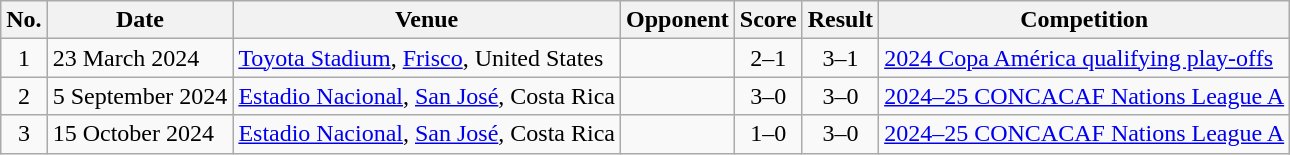<table class="wikitable sortable">
<tr>
<th scope="col">No.</th>
<th scope="col">Date</th>
<th scope="col">Venue</th>
<th scope="col">Opponent</th>
<th scope="col">Score</th>
<th scope="col">Result</th>
<th scope="col">Competition</th>
</tr>
<tr>
<td align="center">1</td>
<td>23 March 2024</td>
<td><a href='#'>Toyota Stadium</a>, <a href='#'>Frisco</a>, United States</td>
<td></td>
<td align=center>2–1</td>
<td align=center>3–1</td>
<td><a href='#'>2024 Copa América qualifying play-offs</a></td>
</tr>
<tr>
<td align="center">2</td>
<td>5 September 2024</td>
<td><a href='#'>Estadio Nacional</a>, <a href='#'>San José</a>, Costa Rica</td>
<td></td>
<td align=center>3–0</td>
<td align=center>3–0</td>
<td><a href='#'>2024–25 CONCACAF Nations League A</a></td>
</tr>
<tr>
<td align="center">3</td>
<td>15 October 2024</td>
<td><a href='#'>Estadio Nacional</a>, <a href='#'>San José</a>, Costa Rica</td>
<td></td>
<td align=center>1–0</td>
<td align=center>3–0</td>
<td><a href='#'>2024–25 CONCACAF Nations League A</a></td>
</tr>
</table>
